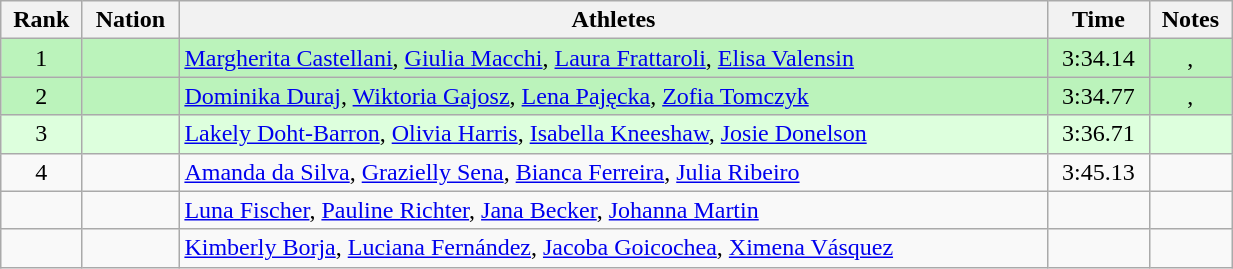<table class="wikitable sortable" style="text-align:center;width: 65%;">
<tr>
<th scope="col">Rank</th>
<th scope="col">Nation</th>
<th scope="col">Athletes</th>
<th scope="col">Time</th>
<th scope="col">Notes</th>
</tr>
<tr bgcolor=bbf3bb>
<td>1</td>
<td align=left></td>
<td align=left><a href='#'>Margherita Castellani</a>, <a href='#'>Giulia Macchi</a>, <a href='#'>Laura Frattaroli</a>, <a href='#'>Elisa Valensin</a></td>
<td>3:34.14</td>
<td>, </td>
</tr>
<tr bgcolor=bbf3bb>
<td>2</td>
<td align=left></td>
<td align=left><a href='#'>Dominika Duraj</a>, <a href='#'>Wiktoria Gajosz</a>, <a href='#'>Lena Pajęcka</a>, <a href='#'>Zofia Tomczyk</a></td>
<td>3:34.77</td>
<td>, </td>
</tr>
<tr bgcolor=ddffdd>
<td>3</td>
<td align=left></td>
<td align=left><a href='#'>Lakely Doht-Barron</a>, <a href='#'>Olivia Harris</a>, <a href='#'>Isabella Kneeshaw</a>, <a href='#'>Josie Donelson</a></td>
<td>3:36.71</td>
<td></td>
</tr>
<tr>
<td>4</td>
<td align=left></td>
<td align=left><a href='#'>Amanda da Silva</a>, <a href='#'>Grazielly Sena</a>, <a href='#'>Bianca Ferreira</a>, <a href='#'>Julia Ribeiro</a></td>
<td>3:45.13</td>
<td></td>
</tr>
<tr>
<td></td>
<td align=left></td>
<td align=left><a href='#'>Luna Fischer</a>, <a href='#'>Pauline Richter</a>, <a href='#'>Jana Becker</a>, <a href='#'>Johanna Martin</a></td>
<td></td>
<td></td>
</tr>
<tr>
<td></td>
<td align=left></td>
<td align=left><a href='#'>Kimberly Borja</a>, <a href='#'>Luciana Fernández</a>, <a href='#'>Jacoba Goicochea</a>, <a href='#'>Ximena Vásquez</a></td>
<td></td>
<td></td>
</tr>
</table>
